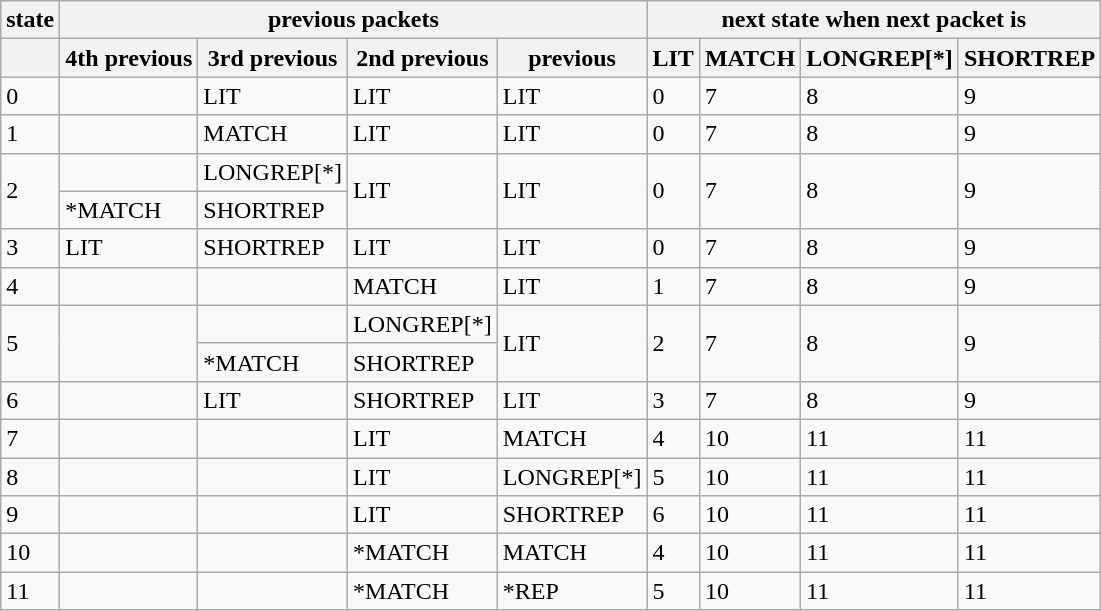<table class="wikitable" border="1">
<tr>
<th>state</th>
<th colspan="4">previous packets</th>
<th colspan="4">next state when next packet is</th>
</tr>
<tr>
<th></th>
<th>4th previous</th>
<th>3rd previous</th>
<th>2nd previous</th>
<th>previous</th>
<th>LIT</th>
<th>MATCH</th>
<th>LONGREP[*]</th>
<th>SHORTREP</th>
</tr>
<tr>
<td>0</td>
<td></td>
<td>LIT</td>
<td>LIT</td>
<td>LIT</td>
<td>0</td>
<td>7</td>
<td>8</td>
<td>9</td>
</tr>
<tr>
<td>1</td>
<td></td>
<td>MATCH</td>
<td>LIT</td>
<td>LIT</td>
<td>0</td>
<td>7</td>
<td>8</td>
<td>9</td>
</tr>
<tr>
<td rowspan="2">2</td>
<td></td>
<td>LONGREP[*]</td>
<td rowspan="2">LIT</td>
<td rowspan="2">LIT</td>
<td rowspan="2">0</td>
<td rowspan="2">7</td>
<td rowspan="2">8</td>
<td rowspan="2">9</td>
</tr>
<tr>
<td>*MATCH</td>
<td>SHORTREP</td>
</tr>
<tr>
<td>3</td>
<td>LIT</td>
<td>SHORTREP</td>
<td>LIT</td>
<td>LIT</td>
<td>0</td>
<td>7</td>
<td>8</td>
<td>9</td>
</tr>
<tr>
<td>4</td>
<td></td>
<td></td>
<td>MATCH</td>
<td>LIT</td>
<td>1</td>
<td>7</td>
<td>8</td>
<td>9</td>
</tr>
<tr>
<td rowspan="2">5</td>
<td rowspan="2"></td>
<td></td>
<td>LONGREP[*]</td>
<td rowspan="2">LIT</td>
<td rowspan="2">2</td>
<td rowspan="2">7</td>
<td rowspan="2">8</td>
<td rowspan="2">9</td>
</tr>
<tr>
<td>*MATCH</td>
<td>SHORTREP</td>
</tr>
<tr>
<td>6</td>
<td></td>
<td>LIT</td>
<td>SHORTREP</td>
<td>LIT</td>
<td>3</td>
<td>7</td>
<td>8</td>
<td>9</td>
</tr>
<tr>
<td>7</td>
<td></td>
<td></td>
<td>LIT</td>
<td>MATCH</td>
<td>4</td>
<td>10</td>
<td>11</td>
<td>11</td>
</tr>
<tr>
<td>8</td>
<td></td>
<td></td>
<td>LIT</td>
<td>LONGREP[*]</td>
<td>5</td>
<td>10</td>
<td>11</td>
<td>11</td>
</tr>
<tr>
<td>9</td>
<td></td>
<td></td>
<td>LIT</td>
<td>SHORTREP</td>
<td>6</td>
<td>10</td>
<td>11</td>
<td>11</td>
</tr>
<tr>
<td>10</td>
<td></td>
<td></td>
<td>*MATCH</td>
<td>MATCH</td>
<td>4</td>
<td>10</td>
<td>11</td>
<td>11</td>
</tr>
<tr>
<td>11</td>
<td></td>
<td></td>
<td>*MATCH</td>
<td>*REP</td>
<td>5</td>
<td>10</td>
<td>11</td>
<td>11</td>
</tr>
</table>
